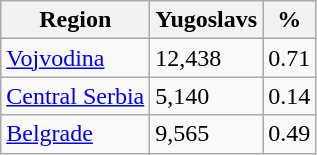<table class="wikitable">
<tr>
<th>Region</th>
<th>Yugoslavs</th>
<th>%</th>
</tr>
<tr>
<td><a href='#'>Vojvodina</a></td>
<td>12,438</td>
<td>0.71</td>
</tr>
<tr>
<td><a href='#'>Central Serbia</a></td>
<td>5,140</td>
<td>0.14</td>
</tr>
<tr>
<td><a href='#'>Belgrade</a></td>
<td>9,565</td>
<td>0.49</td>
</tr>
</table>
